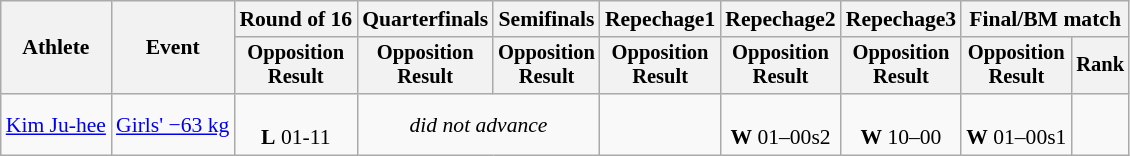<table class="wikitable" style="font-size:90%">
<tr>
<th rowspan="2">Athlete</th>
<th rowspan="2">Event</th>
<th>Round of 16</th>
<th>Quarterfinals</th>
<th>Semifinals</th>
<th>Repechage1</th>
<th>Repechage2</th>
<th>Repechage3</th>
<th colspan=2>Final/BM match</th>
</tr>
<tr style="font-size:95%">
<th>Opposition<br>Result</th>
<th>Opposition<br>Result</th>
<th>Opposition<br>Result</th>
<th>Opposition<br>Result</th>
<th>Opposition<br>Result</th>
<th>Opposition<br>Result</th>
<th>Opposition<br>Result</th>
<th>Rank</th>
</tr>
<tr align=center>
<td align=left><a href='#'>Kim Ju-hee</a></td>
<td align=left><a href='#'>Girls' −63 kg</a></td>
<td><br> <strong>L</strong> 01-11</td>
<td Colspan=2><em>did not advance</em></td>
<td></td>
<td><br> <strong>W</strong> 01–00s2</td>
<td><br> <strong>W</strong> 10–00</td>
<td><br> <strong>W</strong> 01–00s1</td>
<td></td>
</tr>
</table>
